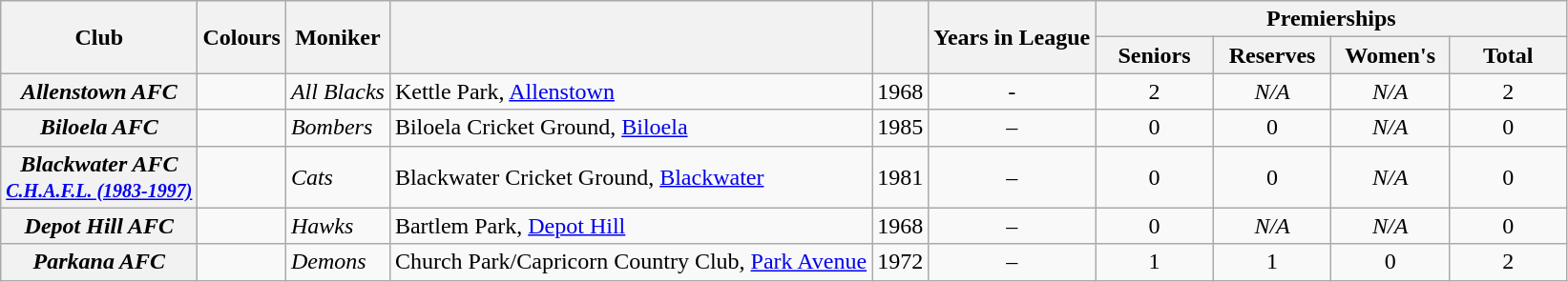<table class="wikitable sortable" style="text-align:left;">
<tr>
<th rowspan="2">Club</th>
<th rowspan="2">Colours</th>
<th rowspan="2">Moniker</th>
<th rowspan="2"></th>
<th rowspan="2"></th>
<th rowspan="2">Years in League</th>
<th colspan="4">Premierships</th>
</tr>
<tr>
<th width="75">Seniors</th>
<th width="75">Reserves</th>
<th width="75">Women's</th>
<th width="75">Total</th>
</tr>
<tr>
<th><em>Allenstown AFC</em></th>
<td></td>
<td><em>All Blacks</em></td>
<td>Kettle Park, <a href='#'>Allenstown</a></td>
<td style="text-align:center;">1968</td>
<td style="text-align:center;">-</td>
<td align="center">2</td>
<td align="center" ><em>N/A</em></td>
<td align="center" ><em>N/A</em></td>
<td align="center">2</td>
</tr>
<tr>
<th><em>Biloela AFC</em></th>
<td></td>
<td><em>Bombers</em></td>
<td>Biloela Cricket Ground, <a href='#'>Biloela</a></td>
<td style="text-align:center;">1985</td>
<td style="text-align:center;">–</td>
<td align="center">0</td>
<td align="center">0</td>
<td align="center" ><em>N/A</em></td>
<td align="center">0</td>
</tr>
<tr>
<th><em>Blackwater AFC</em><br><small><em><a href='#'>C.H.A.F.L. (1983-1997)</a></em></small></th>
<td></td>
<td><em>Cats</em></td>
<td>Blackwater Cricket Ground, <a href='#'>Blackwater</a></td>
<td style="text-align:center;">1981</td>
<td style="text-align:center;">–</td>
<td align="center">0</td>
<td align="center">0</td>
<td align="center" ><em>N/A</em></td>
<td align="center">0</td>
</tr>
<tr>
<th><em>Depot Hill AFC</em></th>
<td></td>
<td><em>Hawks</em></td>
<td>Bartlem Park, <a href='#'>Depot Hill</a></td>
<td style="text-align:center;">1968</td>
<td style="text-align:center;">–</td>
<td align="center">0</td>
<td align="center" ><em>N/A</em></td>
<td align="center" ><em>N/A</em></td>
<td align="center">0</td>
</tr>
<tr>
<th><em>Parkana AFC</em></th>
<td></td>
<td><em>Demons</em></td>
<td>Church Park/Capricorn Country Club, <a href='#'>Park Avenue</a></td>
<td style="text-align:center;">1972</td>
<td style="text-align:center;">–</td>
<td align="center">1</td>
<td align="center">1</td>
<td align="center">0</td>
<td align="center">2</td>
</tr>
</table>
